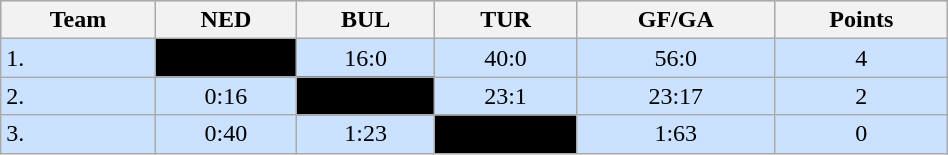<table class="wikitable" bgcolor="#EFEFFF" width="50%">
<tr bgcolor="#BCD2EE">
<th>Team</th>
<th>NED</th>
<th>BUL</th>
<th>TUR</th>
<th>GF/GA</th>
<th>Points</th>
</tr>
<tr bgcolor="#CAE1FF" align="center">
<td align="left">1. </td>
<td style="background:#000000;"></td>
<td>16:0</td>
<td>40:0</td>
<td>56:0</td>
<td>4</td>
</tr>
<tr bgcolor="#CAE1FF" align="center">
<td align="left">2. </td>
<td>0:16</td>
<td style="background:#000000;"></td>
<td>23:1</td>
<td>23:17</td>
<td>2</td>
</tr>
<tr bgcolor="#CAE1FF" align="center">
<td align="left">3. </td>
<td>0:40</td>
<td>1:23</td>
<td style="background:#000000;"></td>
<td>1:63</td>
<td>0</td>
</tr>
</table>
